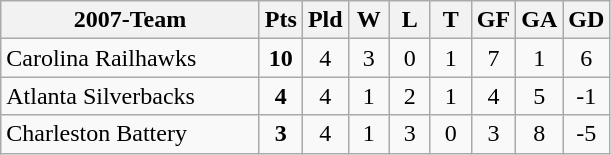<table class="wikitable" style="text-align: center;">
<tr>
<th width="165">2007-Team</th>
<th width="20">Pts</th>
<th width="20">Pld</th>
<th width="20">W</th>
<th width="20">L</th>
<th width="20">T</th>
<th width="20">GF</th>
<th width="20">GA</th>
<th width="20">GD</th>
</tr>
<tr>
<td style="text-align:left;">Carolina Railhawks</td>
<td><strong>10</strong></td>
<td>4</td>
<td>3</td>
<td>0</td>
<td>1</td>
<td>7</td>
<td>1</td>
<td>6</td>
</tr>
<tr>
<td style="text-align:left;">Atlanta Silverbacks</td>
<td><strong>4</strong></td>
<td>4</td>
<td>1</td>
<td>2</td>
<td>1</td>
<td>4</td>
<td>5</td>
<td>-1</td>
</tr>
<tr>
<td style="text-align:left;">Charleston Battery</td>
<td><strong>3</strong></td>
<td>4</td>
<td>1</td>
<td>3</td>
<td>0</td>
<td>3</td>
<td>8</td>
<td>-5</td>
</tr>
</table>
